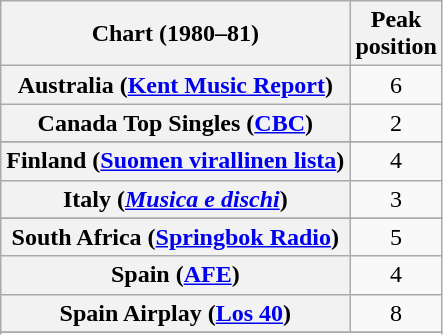<table class="wikitable sortable plainrowheaders" style="text-align:center">
<tr>
<th scope="col">Chart (1980–81)</th>
<th scope="col">Peak<br>position</th>
</tr>
<tr>
<th scope="row">Australia (<a href='#'>Kent Music Report</a>)</th>
<td>6</td>
</tr>
<tr>
<th scope="row">Canada Top Singles (<a href='#'>CBC</a>)</th>
<td>2</td>
</tr>
<tr>
</tr>
<tr>
<th scope="row">Finland (<a href='#'>Suomen virallinen lista</a>)</th>
<td>4</td>
</tr>
<tr>
<th scope="row">Italy  (<em><a href='#'>Musica e dischi</a></em>)</th>
<td>3</td>
</tr>
<tr>
</tr>
<tr>
</tr>
<tr>
</tr>
<tr>
<th scope="row">South Africa (<a href='#'>Springbok Radio</a>)</th>
<td>5</td>
</tr>
<tr>
<th scope="row">Spain (<a href='#'>AFE</a>)</th>
<td>4</td>
</tr>
<tr>
<th scope="row">Spain Airplay (<a href='#'>Los 40</a>)</th>
<td>8</td>
</tr>
<tr>
</tr>
<tr>
</tr>
<tr>
</tr>
<tr>
</tr>
</table>
